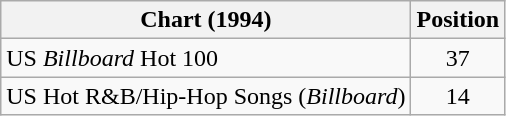<table class="wikitable sortable">
<tr>
<th>Chart (1994)</th>
<th>Position</th>
</tr>
<tr>
<td>US <em>Billboard</em> Hot 100</td>
<td align="center">37</td>
</tr>
<tr>
<td>US Hot R&B/Hip-Hop Songs (<em>Billboard</em>)</td>
<td align="center">14</td>
</tr>
</table>
